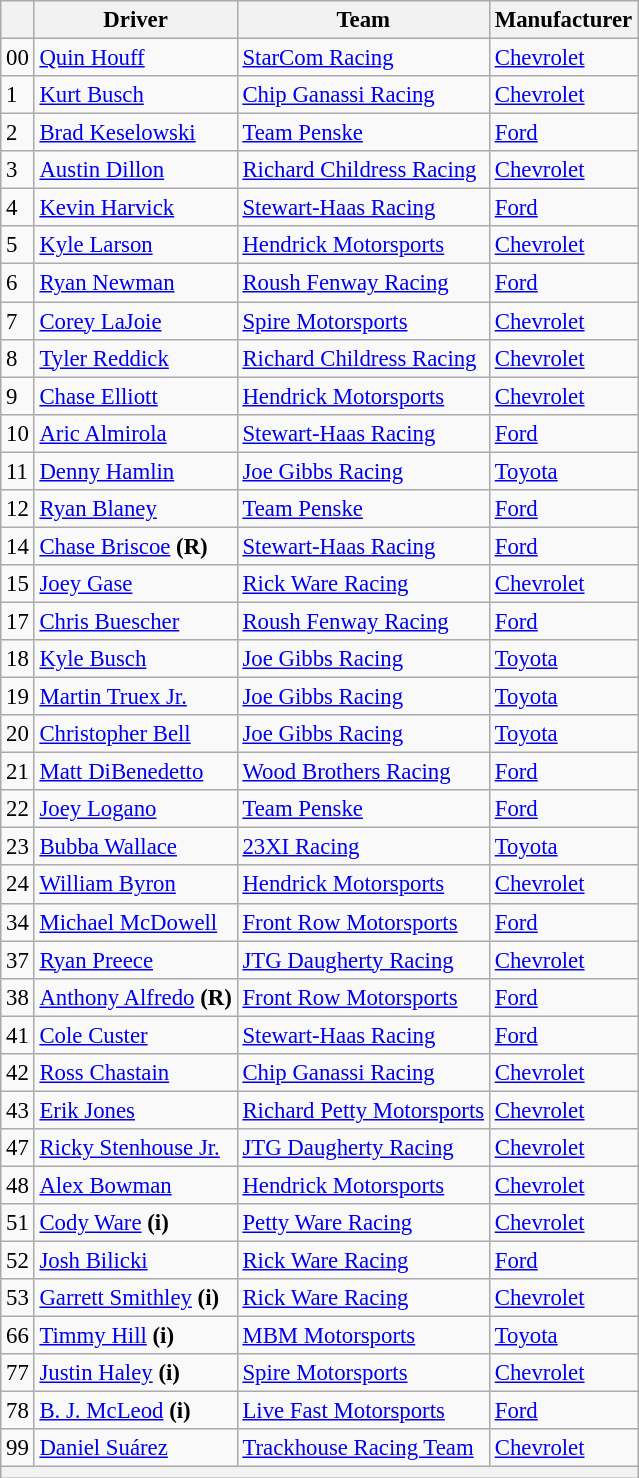<table class="wikitable" style="font-size:95%">
<tr>
<th></th>
<th>Driver</th>
<th>Team</th>
<th>Manufacturer</th>
</tr>
<tr>
<td>00</td>
<td><a href='#'>Quin Houff</a></td>
<td><a href='#'>StarCom Racing</a></td>
<td><a href='#'>Chevrolet</a></td>
</tr>
<tr>
<td>1</td>
<td><a href='#'>Kurt Busch</a></td>
<td><a href='#'>Chip Ganassi Racing</a></td>
<td><a href='#'>Chevrolet</a></td>
</tr>
<tr>
<td>2</td>
<td><a href='#'>Brad Keselowski</a></td>
<td><a href='#'>Team Penske</a></td>
<td><a href='#'>Ford</a></td>
</tr>
<tr>
<td>3</td>
<td><a href='#'>Austin Dillon</a></td>
<td><a href='#'>Richard Childress Racing</a></td>
<td><a href='#'>Chevrolet</a></td>
</tr>
<tr>
<td>4</td>
<td><a href='#'>Kevin Harvick</a></td>
<td><a href='#'>Stewart-Haas Racing</a></td>
<td><a href='#'>Ford</a></td>
</tr>
<tr>
<td>5</td>
<td><a href='#'>Kyle Larson</a></td>
<td><a href='#'>Hendrick Motorsports</a></td>
<td><a href='#'>Chevrolet</a></td>
</tr>
<tr>
<td>6</td>
<td><a href='#'>Ryan Newman</a></td>
<td><a href='#'>Roush Fenway Racing</a></td>
<td><a href='#'>Ford</a></td>
</tr>
<tr>
<td>7</td>
<td><a href='#'>Corey LaJoie</a></td>
<td><a href='#'>Spire Motorsports</a></td>
<td><a href='#'>Chevrolet</a></td>
</tr>
<tr>
<td>8</td>
<td><a href='#'>Tyler Reddick</a></td>
<td><a href='#'>Richard Childress Racing</a></td>
<td><a href='#'>Chevrolet</a></td>
</tr>
<tr>
<td>9</td>
<td><a href='#'>Chase Elliott</a></td>
<td><a href='#'>Hendrick Motorsports</a></td>
<td><a href='#'>Chevrolet</a></td>
</tr>
<tr>
<td>10</td>
<td><a href='#'>Aric Almirola</a></td>
<td><a href='#'>Stewart-Haas Racing</a></td>
<td><a href='#'>Ford</a></td>
</tr>
<tr>
<td>11</td>
<td><a href='#'>Denny Hamlin</a></td>
<td><a href='#'>Joe Gibbs Racing</a></td>
<td><a href='#'>Toyota</a></td>
</tr>
<tr>
<td>12</td>
<td><a href='#'>Ryan Blaney</a></td>
<td><a href='#'>Team Penske</a></td>
<td><a href='#'>Ford</a></td>
</tr>
<tr>
<td>14</td>
<td><a href='#'>Chase Briscoe</a> <strong>(R)</strong></td>
<td><a href='#'>Stewart-Haas Racing</a></td>
<td><a href='#'>Ford</a></td>
</tr>
<tr>
<td>15</td>
<td><a href='#'>Joey Gase</a></td>
<td><a href='#'>Rick Ware Racing</a></td>
<td><a href='#'>Chevrolet</a></td>
</tr>
<tr>
<td>17</td>
<td><a href='#'>Chris Buescher</a></td>
<td><a href='#'>Roush Fenway Racing</a></td>
<td><a href='#'>Ford</a></td>
</tr>
<tr>
<td>18</td>
<td><a href='#'>Kyle Busch</a></td>
<td><a href='#'>Joe Gibbs Racing</a></td>
<td><a href='#'>Toyota</a></td>
</tr>
<tr>
<td>19</td>
<td><a href='#'>Martin Truex Jr.</a></td>
<td><a href='#'>Joe Gibbs Racing</a></td>
<td><a href='#'>Toyota</a></td>
</tr>
<tr>
<td>20</td>
<td><a href='#'>Christopher Bell</a></td>
<td><a href='#'>Joe Gibbs Racing</a></td>
<td><a href='#'>Toyota</a></td>
</tr>
<tr>
<td>21</td>
<td><a href='#'>Matt DiBenedetto</a></td>
<td><a href='#'>Wood Brothers Racing</a></td>
<td><a href='#'>Ford</a></td>
</tr>
<tr>
<td>22</td>
<td><a href='#'>Joey Logano</a></td>
<td><a href='#'>Team Penske</a></td>
<td><a href='#'>Ford</a></td>
</tr>
<tr>
<td>23</td>
<td><a href='#'>Bubba Wallace</a></td>
<td><a href='#'>23XI Racing</a></td>
<td><a href='#'>Toyota</a></td>
</tr>
<tr>
<td>24</td>
<td><a href='#'>William Byron</a></td>
<td><a href='#'>Hendrick Motorsports</a></td>
<td><a href='#'>Chevrolet</a></td>
</tr>
<tr>
<td>34</td>
<td><a href='#'>Michael McDowell</a></td>
<td><a href='#'>Front Row Motorsports</a></td>
<td><a href='#'>Ford</a></td>
</tr>
<tr>
<td>37</td>
<td><a href='#'>Ryan Preece</a></td>
<td><a href='#'>JTG Daugherty Racing</a></td>
<td><a href='#'>Chevrolet</a></td>
</tr>
<tr>
<td>38</td>
<td><a href='#'>Anthony Alfredo</a> <strong>(R)</strong></td>
<td><a href='#'>Front Row Motorsports</a></td>
<td><a href='#'>Ford</a></td>
</tr>
<tr>
<td>41</td>
<td><a href='#'>Cole Custer</a></td>
<td><a href='#'>Stewart-Haas Racing</a></td>
<td><a href='#'>Ford</a></td>
</tr>
<tr>
<td>42</td>
<td><a href='#'>Ross Chastain</a></td>
<td><a href='#'>Chip Ganassi Racing</a></td>
<td><a href='#'>Chevrolet</a></td>
</tr>
<tr>
<td>43</td>
<td><a href='#'>Erik Jones</a></td>
<td><a href='#'>Richard Petty Motorsports</a></td>
<td><a href='#'>Chevrolet</a></td>
</tr>
<tr>
<td>47</td>
<td><a href='#'>Ricky Stenhouse Jr.</a></td>
<td><a href='#'>JTG Daugherty Racing</a></td>
<td><a href='#'>Chevrolet</a></td>
</tr>
<tr>
<td>48</td>
<td><a href='#'>Alex Bowman</a></td>
<td><a href='#'>Hendrick Motorsports</a></td>
<td><a href='#'>Chevrolet</a></td>
</tr>
<tr>
<td>51</td>
<td><a href='#'>Cody Ware</a> <strong>(i)</strong></td>
<td><a href='#'>Petty Ware Racing</a></td>
<td><a href='#'>Chevrolet</a></td>
</tr>
<tr>
<td>52</td>
<td><a href='#'>Josh Bilicki</a></td>
<td><a href='#'>Rick Ware Racing</a></td>
<td><a href='#'>Ford</a></td>
</tr>
<tr>
<td>53</td>
<td><a href='#'>Garrett Smithley</a> <strong>(i)</strong></td>
<td><a href='#'>Rick Ware Racing</a></td>
<td><a href='#'>Chevrolet</a></td>
</tr>
<tr>
<td>66</td>
<td><a href='#'>Timmy Hill</a> <strong>(i)</strong></td>
<td><a href='#'>MBM Motorsports</a></td>
<td><a href='#'>Toyota</a></td>
</tr>
<tr>
<td>77</td>
<td><a href='#'>Justin Haley</a> <strong>(i)</strong></td>
<td><a href='#'>Spire Motorsports</a></td>
<td><a href='#'>Chevrolet</a></td>
</tr>
<tr>
<td>78</td>
<td><a href='#'>B. J. McLeod</a> <strong>(i)</strong></td>
<td><a href='#'>Live Fast Motorsports</a></td>
<td><a href='#'>Ford</a></td>
</tr>
<tr>
<td>99</td>
<td><a href='#'>Daniel Suárez</a></td>
<td><a href='#'>Trackhouse Racing Team</a></td>
<td><a href='#'>Chevrolet</a></td>
</tr>
<tr>
<th colspan="4"></th>
</tr>
</table>
